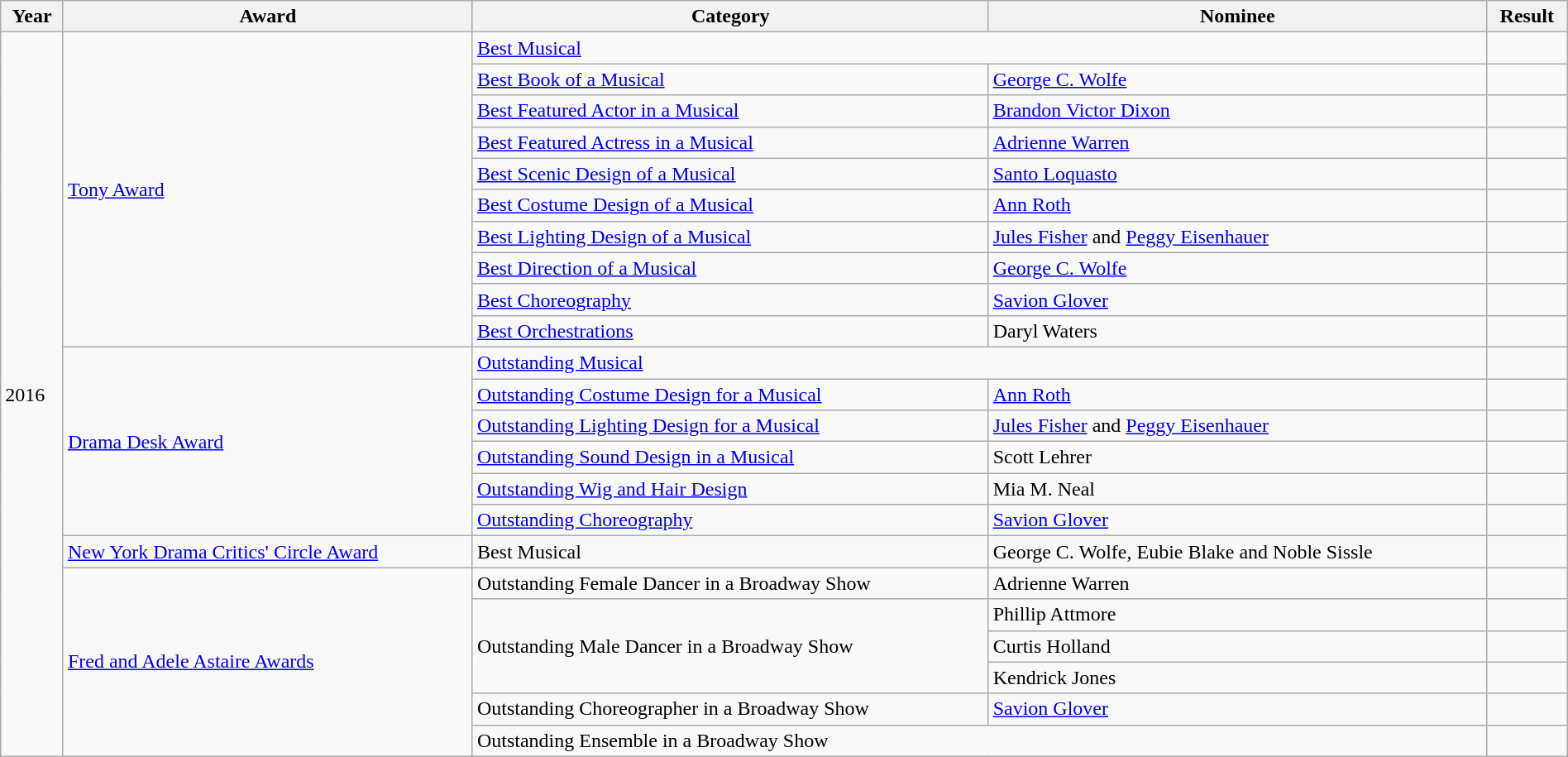<table class="wikitable" style="font-size: 100%; width: 100%;">
<tr>
<th>Year</th>
<th>Award</th>
<th>Category</th>
<th>Nominee</th>
<th>Result</th>
</tr>
<tr>
<td rowspan=23>2016</td>
<td rowspan="10"><a href='#'>Tony Award</a></td>
<td colspan="2"><a href='#'>Best Musical</a></td>
<td></td>
</tr>
<tr>
<td><a href='#'>Best Book of a Musical</a></td>
<td><a href='#'>George C. Wolfe</a></td>
<td></td>
</tr>
<tr>
<td><a href='#'>Best Featured Actor in a Musical</a></td>
<td><a href='#'>Brandon Victor Dixon</a></td>
<td></td>
</tr>
<tr>
<td><a href='#'>Best Featured Actress in a Musical</a></td>
<td><a href='#'>Adrienne Warren</a></td>
<td></td>
</tr>
<tr>
<td><a href='#'>Best Scenic Design of a Musical</a></td>
<td><a href='#'>Santo Loquasto</a></td>
<td></td>
</tr>
<tr>
<td><a href='#'>Best Costume Design of a Musical</a></td>
<td><a href='#'>Ann Roth</a></td>
<td></td>
</tr>
<tr>
<td><a href='#'>Best Lighting Design of a Musical</a></td>
<td><a href='#'>Jules Fisher</a> and <a href='#'>Peggy Eisenhauer</a></td>
<td></td>
</tr>
<tr>
<td><a href='#'>Best Direction of a Musical</a></td>
<td><a href='#'>George C. Wolfe</a></td>
<td></td>
</tr>
<tr>
<td><a href='#'>Best Choreography</a></td>
<td><a href='#'>Savion Glover</a></td>
<td></td>
</tr>
<tr>
<td><a href='#'>Best Orchestrations</a></td>
<td>Daryl Waters</td>
<td></td>
</tr>
<tr>
<td rowspan="6"><a href='#'>Drama Desk Award</a></td>
<td colspan="2"><a href='#'>Outstanding Musical</a></td>
<td></td>
</tr>
<tr>
<td><a href='#'>Outstanding Costume Design for a Musical</a></td>
<td><a href='#'>Ann Roth</a></td>
<td></td>
</tr>
<tr>
<td><a href='#'>Outstanding Lighting Design for a Musical</a></td>
<td><a href='#'>Jules Fisher</a> and <a href='#'>Peggy Eisenhauer</a></td>
<td></td>
</tr>
<tr>
<td><a href='#'>Outstanding Sound Design in a Musical</a></td>
<td>Scott Lehrer</td>
<td></td>
</tr>
<tr>
<td><a href='#'>Outstanding Wig and Hair Design</a></td>
<td>Mia M. Neal</td>
<td></td>
</tr>
<tr>
<td><a href='#'>Outstanding Choreography</a></td>
<td><a href='#'>Savion Glover</a></td>
<td></td>
</tr>
<tr>
<td><a href='#'>New York Drama Critics' Circle Award</a></td>
<td>Best Musical</td>
<td>George C. Wolfe, Eubie Blake and Noble Sissle</td>
<td></td>
</tr>
<tr>
<td rowspan="6"><a href='#'>Fred and Adele Astaire Awards</a></td>
<td>Outstanding Female Dancer in a Broadway Show</td>
<td>Adrienne Warren</td>
<td></td>
</tr>
<tr>
<td rowspan="3">Outstanding Male Dancer in a Broadway Show</td>
<td>Phillip Attmore</td>
<td></td>
</tr>
<tr>
<td>Curtis Holland</td>
<td></td>
</tr>
<tr>
<td>Kendrick Jones</td>
<td></td>
</tr>
<tr>
<td>Outstanding Choreographer in a Broadway Show</td>
<td><a href='#'>Savion Glover</a></td>
<td></td>
</tr>
<tr>
<td colspan="2">Outstanding Ensemble in a Broadway Show</td>
<td></td>
</tr>
</table>
